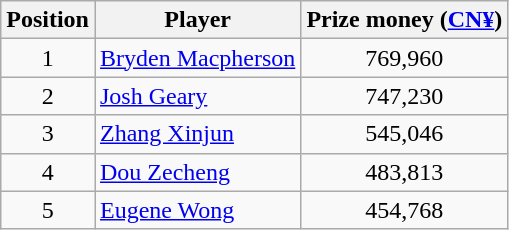<table class=wikitable>
<tr>
<th>Position</th>
<th>Player</th>
<th>Prize money (<a href='#'>CN¥</a>)</th>
</tr>
<tr>
<td align=center>1</td>
<td> <a href='#'>Bryden Macpherson</a></td>
<td align=center>769,960</td>
</tr>
<tr>
<td align=center>2</td>
<td> <a href='#'>Josh Geary</a></td>
<td align=center>747,230</td>
</tr>
<tr>
<td align=center>3</td>
<td> <a href='#'>Zhang Xinjun</a></td>
<td align=center>545,046</td>
</tr>
<tr>
<td align=center>4</td>
<td> <a href='#'>Dou Zecheng</a></td>
<td align=center>483,813</td>
</tr>
<tr>
<td align=center>5</td>
<td> <a href='#'>Eugene Wong</a></td>
<td align=center>454,768</td>
</tr>
</table>
